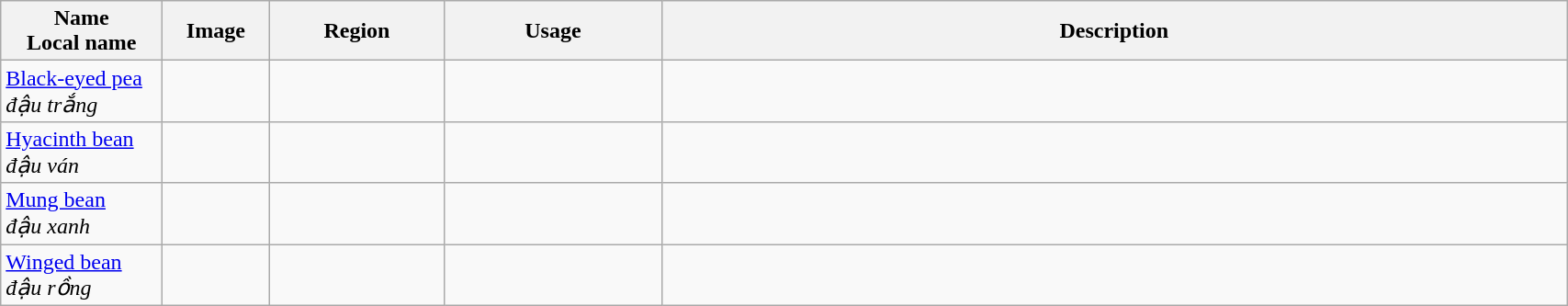<table class="wikitable sortable" border="1" width="90%">
<tr>
<th width="110px">Name<br>Local name</th>
<th width="70px">Image</th>
<th width="120px">Region</th>
<th width="150px">Usage</th>
<th>Description</th>
</tr>
<tr>
<td><a href='#'>Black-eyed pea</a><br><em>đậu trắng</em></td>
<td></td>
<td></td>
<td></td>
<td></td>
</tr>
<tr>
<td><a href='#'>Hyacinth bean</a><br><em>đậu ván</em></td>
<td></td>
<td></td>
<td></td>
<td></td>
</tr>
<tr>
<td><a href='#'>Mung bean</a><br><em>đậu xanh</em></td>
<td></td>
<td></td>
<td></td>
<td></td>
</tr>
<tr>
<td><a href='#'>Winged bean</a><br><em>đậu rồng</em></td>
<td></td>
<td></td>
<td></td>
<td></td>
</tr>
</table>
